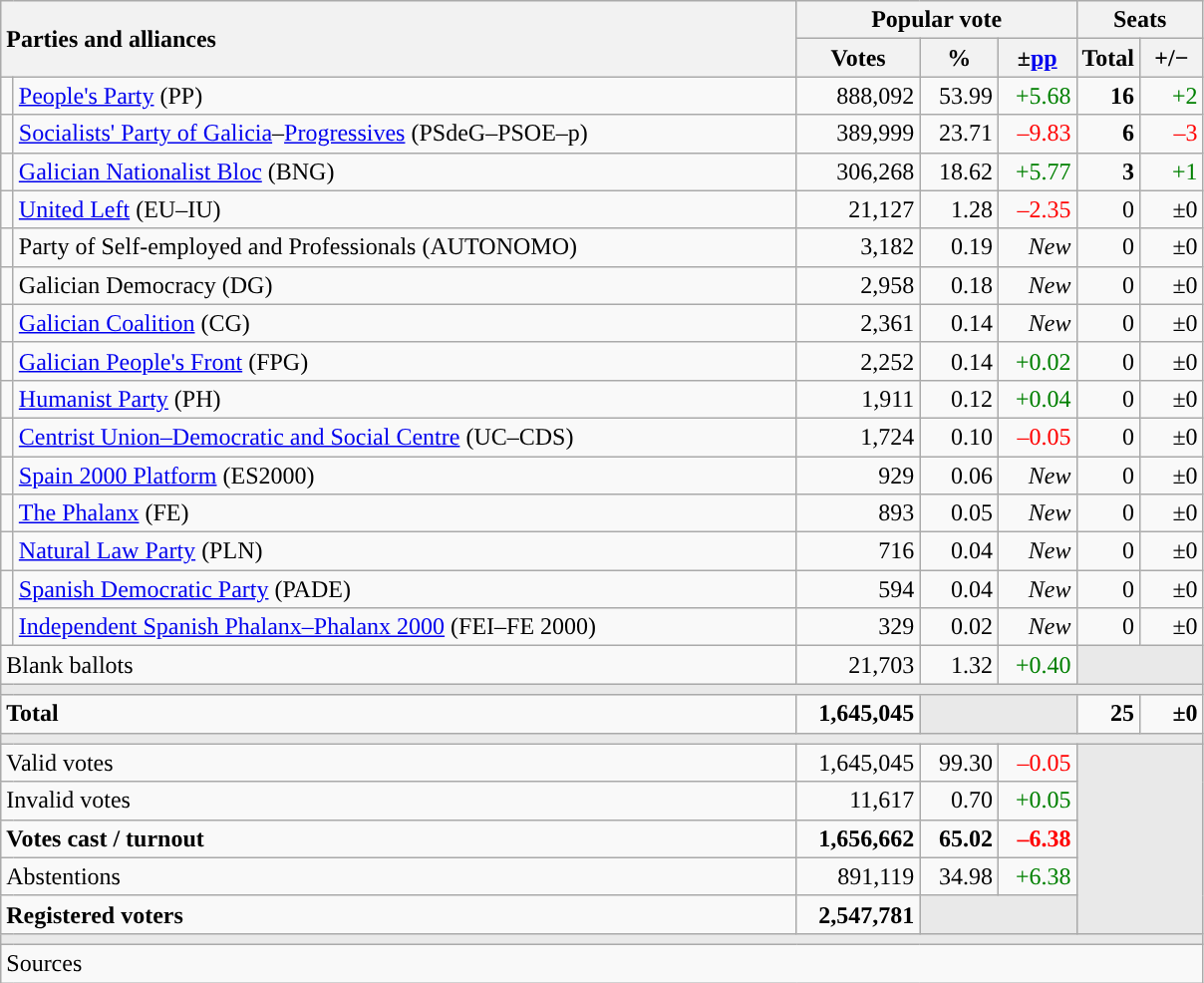<table class="wikitable" style="text-align:right;">
<tr>
<th style="text-align:left;" rowspan="2" colspan="2" width="525">Parties and alliances</th>
<th colspan="3">Popular vote</th>
<th colspan="2">Seats</th>
</tr>
<tr>
<th width="75">Votes</th>
<th width="45">%</th>
<th width="45">±<a href='#'>pp</a></th>
<th width="35">Total</th>
<th width="35">+/−</th>
</tr>
<tr>
<td width="1" style="color:inherit;background:"></td>
<td align="left"><a href='#'>People's Party</a> (PP)</td>
<td>888,092</td>
<td>53.99</td>
<td style="color:green;">+5.68</td>
<td><strong>16</strong></td>
<td style="color:green;">+2</td>
</tr>
<tr>
<td style="color:inherit;background:"></td>
<td align="left"><a href='#'>Socialists' Party of Galicia</a>–<a href='#'>Progressives</a> (PSdeG–PSOE–p)</td>
<td>389,999</td>
<td>23.71</td>
<td style="color:red;">–9.83</td>
<td><strong>6</strong></td>
<td style="color:red;">–3</td>
</tr>
<tr>
<td style="color:inherit;background:"></td>
<td align="left"><a href='#'>Galician Nationalist Bloc</a> (BNG)</td>
<td>306,268</td>
<td>18.62</td>
<td style="color:green;">+5.77</td>
<td><strong>3</strong></td>
<td style="color:green;">+1</td>
</tr>
<tr>
<td style="color:inherit;background:"></td>
<td align="left"><a href='#'>United Left</a> (EU–IU)</td>
<td>21,127</td>
<td>1.28</td>
<td style="color:red;">–2.35</td>
<td>0</td>
<td>±0</td>
</tr>
<tr>
<td style="color:inherit;background:"></td>
<td align="left">Party of Self-employed and Professionals (AUTONOMO)</td>
<td>3,182</td>
<td>0.19</td>
<td><em>New</em></td>
<td>0</td>
<td>±0</td>
</tr>
<tr>
<td style="color:inherit;background:"></td>
<td align="left">Galician Democracy (DG)</td>
<td>2,958</td>
<td>0.18</td>
<td><em>New</em></td>
<td>0</td>
<td>±0</td>
</tr>
<tr>
<td style="color:inherit;background:"></td>
<td align="left"><a href='#'>Galician Coalition</a> (CG)</td>
<td>2,361</td>
<td>0.14</td>
<td><em>New</em></td>
<td>0</td>
<td>±0</td>
</tr>
<tr>
<td style="color:inherit;background:"></td>
<td align="left"><a href='#'>Galician People's Front</a> (FPG)</td>
<td>2,252</td>
<td>0.14</td>
<td style="color:green;">+0.02</td>
<td>0</td>
<td>±0</td>
</tr>
<tr>
<td style="color:inherit;background:"></td>
<td align="left"><a href='#'>Humanist Party</a> (PH)</td>
<td>1,911</td>
<td>0.12</td>
<td style="color:green;">+0.04</td>
<td>0</td>
<td>±0</td>
</tr>
<tr>
<td style="color:inherit;background:"></td>
<td align="left"><a href='#'>Centrist Union–Democratic and Social Centre</a> (UC–CDS)</td>
<td>1,724</td>
<td>0.10</td>
<td style="color:red;">–0.05</td>
<td>0</td>
<td>±0</td>
</tr>
<tr>
<td style="color:inherit;background:"></td>
<td align="left"><a href='#'>Spain 2000 Platform</a> (ES2000)</td>
<td>929</td>
<td>0.06</td>
<td><em>New</em></td>
<td>0</td>
<td>±0</td>
</tr>
<tr>
<td style="color:inherit;background:"></td>
<td align="left"><a href='#'>The Phalanx</a> (FE)</td>
<td>893</td>
<td>0.05</td>
<td><em>New</em></td>
<td>0</td>
<td>±0</td>
</tr>
<tr>
<td style="color:inherit;background:"></td>
<td align="left"><a href='#'>Natural Law Party</a> (PLN)</td>
<td>716</td>
<td>0.04</td>
<td><em>New</em></td>
<td>0</td>
<td>±0</td>
</tr>
<tr>
<td style="color:inherit;background:"></td>
<td align="left"><a href='#'>Spanish Democratic Party</a> (PADE)</td>
<td>594</td>
<td>0.04</td>
<td><em>New</em></td>
<td>0</td>
<td>±0</td>
</tr>
<tr>
<td style="color:inherit;background:"></td>
<td align="left"><a href='#'>Independent Spanish Phalanx–Phalanx 2000</a> (FEI–FE 2000)</td>
<td>329</td>
<td>0.02</td>
<td><em>New</em></td>
<td>0</td>
<td>±0</td>
</tr>
<tr>
<td align="left" colspan="2">Blank ballots</td>
<td>21,703</td>
<td>1.32</td>
<td style="color:green;">+0.40</td>
<td bgcolor="#E9E9E9" colspan="2"></td>
</tr>
<tr>
<td colspan="7" bgcolor="#E9E9E9"></td>
</tr>
<tr style="font-weight:bold;">
<td align="left" colspan="2">Total</td>
<td>1,645,045</td>
<td bgcolor="#E9E9E9" colspan="2"></td>
<td>25</td>
<td>±0</td>
</tr>
<tr>
<td colspan="7" bgcolor="#E9E9E9"></td>
</tr>
<tr>
<td align="left" colspan="2">Valid votes</td>
<td>1,645,045</td>
<td>99.30</td>
<td style="color:red;">–0.05</td>
<td bgcolor="#E9E9E9" colspan="2" rowspan="5"></td>
</tr>
<tr>
<td align="left" colspan="2">Invalid votes</td>
<td>11,617</td>
<td>0.70</td>
<td style="color:green;">+0.05</td>
</tr>
<tr style="font-weight:bold;">
<td align="left" colspan="2">Votes cast / turnout</td>
<td>1,656,662</td>
<td>65.02</td>
<td style="color:red;">–6.38</td>
</tr>
<tr>
<td align="left" colspan="2">Abstentions</td>
<td>891,119</td>
<td>34.98</td>
<td style="color:green;">+6.38</td>
</tr>
<tr style="font-weight:bold;">
<td align="left" colspan="2">Registered voters</td>
<td>2,547,781</td>
<td bgcolor="#E9E9E9" colspan="2"></td>
</tr>
<tr>
<td colspan="7" bgcolor="#E9E9E9"></td>
</tr>
<tr>
<td align="left" colspan="7">Sources</td>
</tr>
</table>
